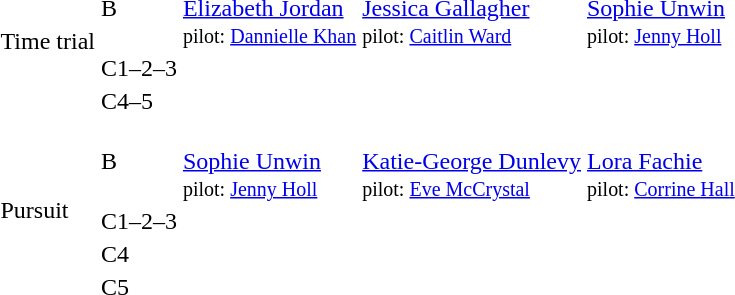<table>
<tr>
<td rowspan=3>Time trial<br></td>
<td>B<br></td>
<td><br><a href='#'>Elizabeth Jordan</a><br><small>pilot: <a href='#'>Dannielle Khan</a></small></td>
<td><br><a href='#'>Jessica Gallagher</a><br><small>pilot: <a href='#'>Caitlin Ward</a></small></td>
<td><br><a href='#'>Sophie Unwin</a><br><small>pilot: <a href='#'>Jenny Holl</a></small></td>
</tr>
<tr>
<td>C1–2–3<br></td>
<td></td>
<td></td>
<td></td>
</tr>
<tr>
<td>C4–5<br></td>
<td></td>
<td></td>
<td></td>
</tr>
<tr>
<td rowspan=4>Pursuit<br></td>
<td>B<br></td>
<td><br><a href='#'>Sophie Unwin</a><br><small>pilot: <a href='#'>Jenny Holl</a></small></td>
<td><br><a href='#'>Katie-George Dunlevy</a><br><small>pilot: <a href='#'>Eve McCrystal</a></small></td>
<td><br><a href='#'>Lora Fachie</a><br><small>pilot: <a href='#'>Corrine Hall</a></small></td>
</tr>
<tr>
<td>C1–2–3<br></td>
<td></td>
<td></td>
<td></td>
</tr>
<tr>
<td>C4<br></td>
<td></td>
<td></td>
<td></td>
</tr>
<tr>
<td>C5<br></td>
<td></td>
<td></td>
<td></td>
</tr>
</table>
